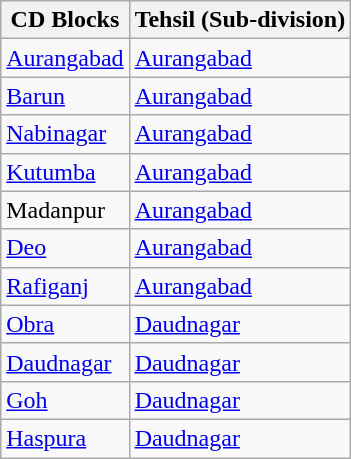<table class="wikitable sortable">
<tr>
<th>CD Blocks</th>
<th>Tehsil (Sub-division)</th>
</tr>
<tr>
<td><a href='#'>Aurangabad</a></td>
<td><a href='#'>Aurangabad</a></td>
</tr>
<tr>
<td><a href='#'>Barun</a></td>
<td><a href='#'>Aurangabad</a></td>
</tr>
<tr>
<td><a href='#'>Nabinagar</a></td>
<td><a href='#'>Aurangabad</a></td>
</tr>
<tr>
<td><a href='#'>Kutumba</a></td>
<td><a href='#'>Aurangabad</a></td>
</tr>
<tr>
<td>Madanpur</td>
<td><a href='#'>Aurangabad</a></td>
</tr>
<tr>
<td><a href='#'>Deo</a></td>
<td><a href='#'>Aurangabad</a></td>
</tr>
<tr>
<td><a href='#'>Rafiganj</a></td>
<td><a href='#'>Aurangabad</a></td>
</tr>
<tr>
<td><a href='#'>Obra</a></td>
<td><a href='#'>Daudnagar</a></td>
</tr>
<tr>
<td><a href='#'>Daudnagar</a></td>
<td><a href='#'>Daudnagar</a></td>
</tr>
<tr>
<td><a href='#'>Goh</a></td>
<td><a href='#'>Daudnagar</a></td>
</tr>
<tr>
<td><a href='#'>Haspura</a></td>
<td><a href='#'>Daudnagar</a></td>
</tr>
</table>
